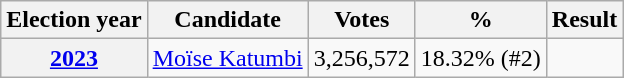<table class=wikitable>
<tr>
<th>Election year</th>
<th>Candidate</th>
<th>Votes</th>
<th>%</th>
<th>Result</th>
</tr>
<tr>
<th><a href='#'>2023</a></th>
<td><a href='#'>Moïse Katumbi</a></td>
<td>3,256,572</td>
<td>18.32%  (#2)</td>
<td></td>
</tr>
</table>
